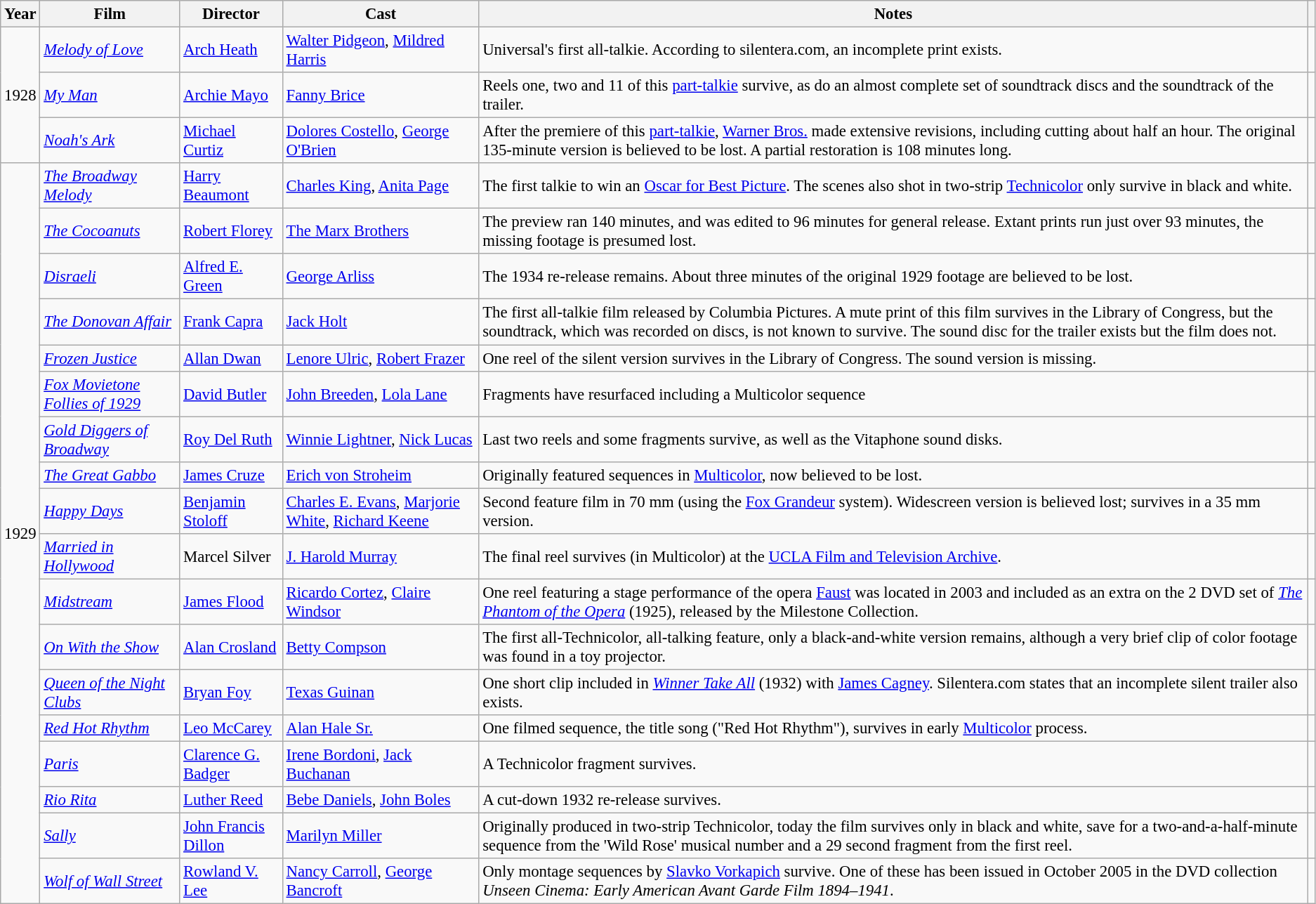<table class="wikitable sortable" style="font-size:95%">
<tr>
<th>Year</th>
<th>Film</th>
<th>Director</th>
<th>Cast</th>
<th>Notes</th>
<th></th>
</tr>
<tr>
<td rowspan="3">1928</td>
<td><em><a href='#'>Melody of Love</a></em></td>
<td><a href='#'>Arch Heath</a></td>
<td><a href='#'>Walter Pidgeon</a>, <a href='#'>Mildred Harris</a></td>
<td>Universal's first all-talkie. According to silentera.com, an incomplete print exists.</td>
<td></td>
</tr>
<tr>
<td><em><a href='#'>My Man</a></em></td>
<td><a href='#'>Archie Mayo</a></td>
<td><a href='#'>Fanny Brice</a></td>
<td>Reels one, two and 11 of this <a href='#'>part-talkie</a> survive, as do an almost complete set of soundtrack discs and the soundtrack of the trailer.</td>
<td></td>
</tr>
<tr>
<td><em><a href='#'>Noah's Ark</a></em></td>
<td><a href='#'>Michael Curtiz</a></td>
<td><a href='#'>Dolores Costello</a>, <a href='#'>George O'Brien</a></td>
<td>After the premiere of this <a href='#'>part-talkie</a>, <a href='#'>Warner Bros.</a> made extensive revisions, including cutting about half an hour. The original 135-minute version is believed to be lost. A partial restoration is 108 minutes long.</td>
<td></td>
</tr>
<tr>
<td rowspan="18">1929</td>
<td><em><a href='#'>The Broadway Melody</a></em></td>
<td><a href='#'>Harry Beaumont</a></td>
<td><a href='#'>Charles King</a>, <a href='#'>Anita Page</a></td>
<td>The first talkie to win an <a href='#'>Oscar for Best Picture</a>. The scenes also shot in two-strip <a href='#'>Technicolor</a> only survive in black and white.</td>
<td></td>
</tr>
<tr>
<td><em><a href='#'>The Cocoanuts</a></em></td>
<td><a href='#'>Robert Florey</a></td>
<td><a href='#'>The Marx Brothers</a></td>
<td>The preview ran 140 minutes, and was edited to 96 minutes for general release. Extant prints run just over 93 minutes, the missing footage is presumed lost.</td>
<td></td>
</tr>
<tr>
<td><em><a href='#'>Disraeli</a></em></td>
<td><a href='#'>Alfred E. Green</a></td>
<td><a href='#'>George Arliss</a></td>
<td>The 1934 re-release remains. About three minutes of the original 1929 footage are believed to be lost.</td>
<td></td>
</tr>
<tr>
<td><em><a href='#'>The Donovan Affair</a></em></td>
<td><a href='#'>Frank Capra</a></td>
<td><a href='#'>Jack Holt</a></td>
<td>The first all-talkie film released by Columbia Pictures. A mute print of this film survives in the Library of Congress, but the soundtrack, which was recorded on discs, is not known to survive. The sound disc for the trailer exists but the film does not.</td>
<td></td>
</tr>
<tr>
<td><em><a href='#'>Frozen Justice</a></em></td>
<td><a href='#'>Allan Dwan</a></td>
<td><a href='#'>Lenore Ulric</a>, <a href='#'>Robert Frazer</a></td>
<td>One reel of the silent version survives in the Library of Congress. The sound version is missing.</td>
<td></td>
</tr>
<tr>
<td><em><a href='#'>Fox Movietone Follies of 1929</a></em></td>
<td><a href='#'>David Butler</a></td>
<td><a href='#'>John Breeden</a>, <a href='#'>Lola Lane</a></td>
<td>Fragments have resurfaced including a Multicolor sequence</td>
<td></td>
</tr>
<tr>
<td><em><a href='#'>Gold Diggers of Broadway</a></em></td>
<td><a href='#'>Roy Del Ruth</a></td>
<td><a href='#'>Winnie Lightner</a>, <a href='#'>Nick Lucas</a></td>
<td>Last two reels and some fragments survive, as well as the Vitaphone sound disks.</td>
<td></td>
</tr>
<tr>
<td><em><a href='#'>The Great Gabbo</a></em></td>
<td><a href='#'>James Cruze</a></td>
<td><a href='#'>Erich von Stroheim</a></td>
<td>Originally featured sequences in <a href='#'>Multicolor</a>, now believed to be lost.</td>
<td></td>
</tr>
<tr>
<td><em><a href='#'>Happy Days</a></em></td>
<td><a href='#'>Benjamin Stoloff</a></td>
<td><a href='#'>Charles E. Evans</a>, <a href='#'>Marjorie White</a>, <a href='#'>Richard Keene</a></td>
<td>Second feature film in 70 mm (using the <a href='#'>Fox Grandeur</a> system). Widescreen version is believed lost; survives in a 35 mm version.</td>
<td></td>
</tr>
<tr>
<td><em><a href='#'>Married in Hollywood</a></em></td>
<td>Marcel Silver</td>
<td><a href='#'>J. Harold Murray</a></td>
<td>The final reel survives (in Multicolor) at the <a href='#'>UCLA Film and Television Archive</a>.</td>
<td></td>
</tr>
<tr>
<td><em><a href='#'>Midstream</a></em></td>
<td><a href='#'>James Flood</a></td>
<td><a href='#'>Ricardo Cortez</a>, <a href='#'>Claire Windsor</a></td>
<td>One reel featuring a stage performance of the opera <a href='#'>Faust</a> was located in 2003 and included as an extra on the 2 DVD set of <em><a href='#'>The Phantom of the Opera</a></em> (1925), released by the Milestone Collection.</td>
<td></td>
</tr>
<tr>
<td><em><a href='#'>On With the Show</a></em></td>
<td><a href='#'>Alan Crosland</a></td>
<td><a href='#'>Betty Compson</a></td>
<td>The first all-Technicolor, all-talking feature, only a black-and-white version remains, although a very brief clip of color footage was found in a toy projector.</td>
<td></td>
</tr>
<tr>
<td><em><a href='#'>Queen of the Night Clubs</a></em></td>
<td><a href='#'>Bryan Foy</a></td>
<td><a href='#'>Texas Guinan</a></td>
<td>One short clip included in <em><a href='#'>Winner Take All</a></em> (1932) with <a href='#'>James Cagney</a>. Silentera.com states that an incomplete silent trailer also exists.</td>
<td></td>
</tr>
<tr>
<td><em><a href='#'>Red Hot Rhythm</a></em></td>
<td><a href='#'>Leo McCarey</a></td>
<td><a href='#'>Alan Hale Sr.</a></td>
<td>One filmed sequence, the title song ("Red Hot Rhythm"), survives in early <a href='#'>Multicolor</a> process.</td>
<td></td>
</tr>
<tr>
<td><em><a href='#'>Paris</a></em></td>
<td><a href='#'>Clarence G. Badger</a></td>
<td><a href='#'>Irene Bordoni</a>, <a href='#'>Jack Buchanan</a></td>
<td>A Technicolor fragment survives.</td>
<td></td>
</tr>
<tr>
<td><em><a href='#'>Rio Rita</a></em></td>
<td><a href='#'>Luther Reed</a></td>
<td><a href='#'>Bebe Daniels</a>, <a href='#'>John Boles</a></td>
<td>A cut-down 1932 re-release survives.</td>
<td></td>
</tr>
<tr>
<td><em><a href='#'>Sally</a></em></td>
<td><a href='#'>John Francis Dillon</a></td>
<td><a href='#'>Marilyn Miller</a></td>
<td>Originally produced in two-strip Technicolor, today the film survives only in black and white, save for a two-and-a-half-minute sequence from the 'Wild Rose' musical number and a 29 second fragment from the first reel.</td>
</tr>
<tr>
<td><em><a href='#'>Wolf of Wall Street</a></em></td>
<td><a href='#'>Rowland V. Lee</a></td>
<td><a href='#'>Nancy Carroll</a>, <a href='#'>George Bancroft</a></td>
<td>Only montage sequences by <a href='#'>Slavko Vorkapich</a> survive. One of these has been issued in October 2005 in the DVD collection <em>Unseen Cinema: Early American Avant Garde Film 1894–1941</em>.</td>
<td></td>
</tr>
</table>
